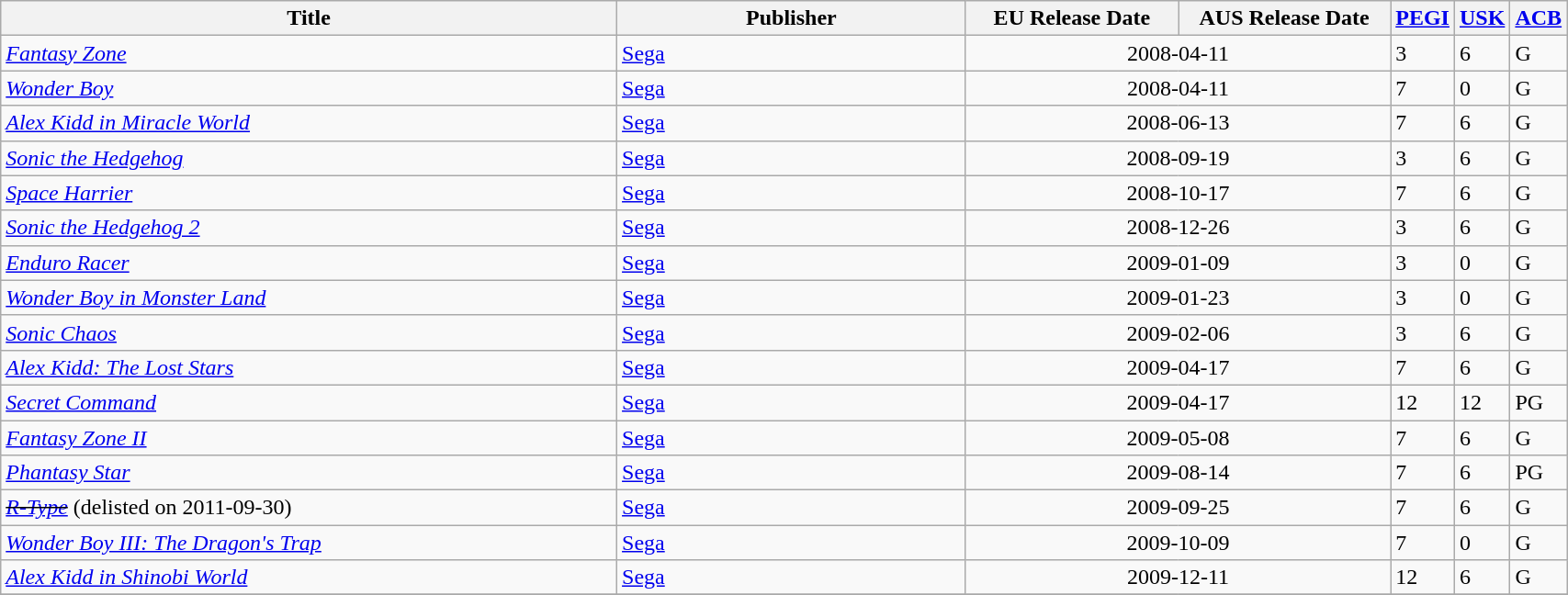<table class="wikitable sortable" style="width:90%">
<tr>
<th width="45%">Title</th>
<th width="25%">Publisher</th>
<th width="15%">EU Release Date</th>
<th width="15%">AUS Release Date</th>
<th width="5%"><a href='#'>PEGI</a></th>
<th width="5%"><a href='#'>USK</a></th>
<th width="5%"><a href='#'>ACB</a></th>
</tr>
<tr>
<td><em><a href='#'>Fantasy Zone</a></em></td>
<td><a href='#'>Sega</a></td>
<td colspan="2" align="center">2008-04-11</td>
<td>3</td>
<td>6</td>
<td>G</td>
</tr>
<tr>
<td><em><a href='#'>Wonder Boy</a></em></td>
<td><a href='#'>Sega</a></td>
<td colspan="2" align="center">2008-04-11</td>
<td>7</td>
<td>0</td>
<td>G</td>
</tr>
<tr>
<td><em><a href='#'>Alex Kidd in Miracle World</a></em></td>
<td><a href='#'>Sega</a></td>
<td colspan="2" align="center">2008-06-13</td>
<td>7</td>
<td>6</td>
<td>G</td>
</tr>
<tr>
<td><em><a href='#'>Sonic the Hedgehog</a></em></td>
<td><a href='#'>Sega</a></td>
<td colspan="2" align="center">2008-09-19</td>
<td>3</td>
<td>6</td>
<td>G</td>
</tr>
<tr>
<td><em><a href='#'>Space Harrier</a></em></td>
<td><a href='#'>Sega</a></td>
<td colspan="2" align="center">2008-10-17</td>
<td>7</td>
<td>6</td>
<td>G</td>
</tr>
<tr>
<td><em><a href='#'>Sonic the Hedgehog 2</a></em></td>
<td><a href='#'>Sega</a></td>
<td colspan="2" align="center">2008-12-26</td>
<td>3</td>
<td>6</td>
<td>G</td>
</tr>
<tr>
<td><em><a href='#'>Enduro Racer</a></em></td>
<td><a href='#'>Sega</a></td>
<td colspan="2" align="center">2009-01-09</td>
<td>3</td>
<td>0</td>
<td>G</td>
</tr>
<tr>
<td><em><a href='#'>Wonder Boy in Monster Land</a></em></td>
<td><a href='#'>Sega</a></td>
<td colspan="2" align="center">2009-01-23</td>
<td>3</td>
<td>0</td>
<td>G</td>
</tr>
<tr>
<td><em><a href='#'>Sonic Chaos</a></em></td>
<td><a href='#'>Sega</a></td>
<td colspan="2" align="center">2009-02-06</td>
<td>3</td>
<td>6</td>
<td>G</td>
</tr>
<tr>
<td><em><a href='#'>Alex Kidd: The Lost Stars</a></em></td>
<td><a href='#'>Sega</a></td>
<td colspan="2" align="center">2009-04-17</td>
<td>7</td>
<td>6</td>
<td>G</td>
</tr>
<tr>
<td><em><a href='#'>Secret Command</a></em></td>
<td><a href='#'>Sega</a></td>
<td colspan="2" align="center">2009-04-17</td>
<td>12</td>
<td>12</td>
<td>PG</td>
</tr>
<tr>
<td><em><a href='#'>Fantasy Zone II</a></em></td>
<td><a href='#'>Sega</a></td>
<td colspan="2" align="center">2009-05-08</td>
<td>7</td>
<td>6</td>
<td>G</td>
</tr>
<tr>
<td><em><a href='#'>Phantasy Star</a></em></td>
<td><a href='#'>Sega</a></td>
<td colspan="2" align="center">2009-08-14</td>
<td>7</td>
<td>6</td>
<td>PG</td>
</tr>
<tr>
<td><s><em><a href='#'>R-Type</a></em></s> (delisted on 2011-09-30)</td>
<td><a href='#'>Sega</a></td>
<td colspan="2" align="center">2009-09-25</td>
<td>7</td>
<td>6</td>
<td>G</td>
</tr>
<tr>
<td><em><a href='#'>Wonder Boy III: The Dragon's Trap</a></em></td>
<td><a href='#'>Sega</a></td>
<td colspan="2" align="center">2009-10-09</td>
<td>7</td>
<td>0</td>
<td>G</td>
</tr>
<tr>
<td><em><a href='#'>Alex Kidd in Shinobi World</a></em></td>
<td><a href='#'>Sega</a></td>
<td colspan="2" align="center">2009-12-11</td>
<td>12</td>
<td>6</td>
<td>G</td>
</tr>
<tr>
</tr>
</table>
